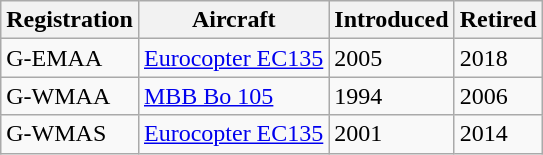<table class="wikitable">
<tr>
<th>Registration</th>
<th>Aircraft</th>
<th>Introduced</th>
<th>Retired</th>
</tr>
<tr>
<td>G-EMAA</td>
<td><a href='#'>Eurocopter EC135</a></td>
<td>2005</td>
<td>2018</td>
</tr>
<tr>
<td>G-WMAA</td>
<td><a href='#'>MBB Bo 105</a></td>
<td>1994</td>
<td>2006</td>
</tr>
<tr>
<td>G-WMAS</td>
<td><a href='#'>Eurocopter EC135</a></td>
<td>2001</td>
<td>2014</td>
</tr>
</table>
